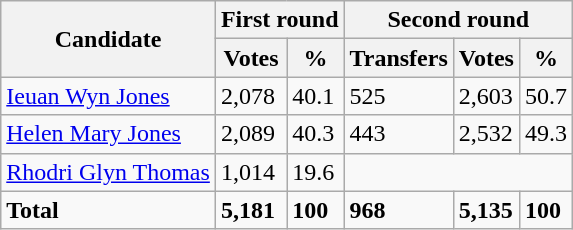<table class=wikitable>
<tr>
<th rowspan="2"colspan="1">Candidate</th>
<th colspan=2>First round</th>
<th colspan=3>Second round</th>
</tr>
<tr>
<th>Votes</th>
<th>%</th>
<th>Transfers</th>
<th>Votes</th>
<th>%</th>
</tr>
<tr>
<td><a href='#'>Ieuan Wyn Jones</a></td>
<td>2,078</td>
<td>40.1</td>
<td> 525</td>
<td>2,603</td>
<td>50.7</td>
</tr>
<tr>
<td><a href='#'>Helen Mary Jones</a></td>
<td>2,089</td>
<td>40.3</td>
<td> 443</td>
<td>2,532</td>
<td>49.3</td>
</tr>
<tr>
<td><a href='#'>Rhodri Glyn Thomas</a></td>
<td>1,014</td>
<td>19.6</td>
<td colspan=3></td>
</tr>
<tr>
<td><strong>Total</strong></td>
<td><strong>5,181</strong></td>
<td><strong>100</strong></td>
<td><strong>968</strong></td>
<td><strong>5,135</strong></td>
<td><strong>100</strong></td>
</tr>
</table>
